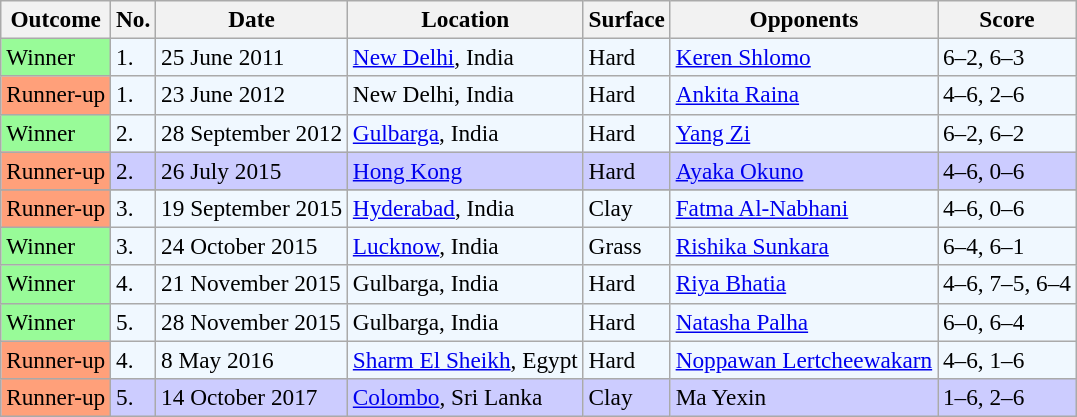<table class="sortable wikitable" style=font-size:97%>
<tr>
<th>Outcome</th>
<th>No.</th>
<th>Date</th>
<th>Location</th>
<th>Surface</th>
<th>Opponents</th>
<th class=unsortable>Score</th>
</tr>
<tr style="background:#f0f8ff;">
<td style="background:#98fb98;">Winner</td>
<td>1.</td>
<td>25 June 2011</td>
<td><a href='#'>New Delhi</a>, India</td>
<td>Hard</td>
<td> <a href='#'>Keren Shlomo</a></td>
<td>6–2, 6–3</td>
</tr>
<tr style="background:#f0f8ff;">
<td bgcolor="FFA07A">Runner-up</td>
<td>1.</td>
<td>23 June 2012</td>
<td>New Delhi, India</td>
<td>Hard</td>
<td> <a href='#'>Ankita Raina</a></td>
<td>4–6, 2–6</td>
</tr>
<tr style="background:#f0f8ff;">
<td style="background:#98fb98;">Winner</td>
<td>2.</td>
<td>28 September 2012</td>
<td><a href='#'>Gulbarga</a>, India</td>
<td>Hard</td>
<td> <a href='#'>Yang Zi</a></td>
<td>6–2, 6–2</td>
</tr>
<tr style="background:#ccccff;">
<td bgcolor="FFA07A">Runner-up</td>
<td>2.</td>
<td>26 July 2015</td>
<td><a href='#'>Hong Kong</a></td>
<td>Hard</td>
<td> <a href='#'>Ayaka Okuno</a></td>
<td>4–6, 0–6</td>
</tr>
<tr>
</tr>
<tr style="background:#f0f8ff;">
<td bgcolor="FFA07A">Runner-up</td>
<td>3.</td>
<td>19 September 2015</td>
<td><a href='#'>Hyderabad</a>, India</td>
<td>Clay</td>
<td> <a href='#'>Fatma Al-Nabhani</a></td>
<td>4–6, 0–6</td>
</tr>
<tr style="background:#f0f8ff;">
<td style="background:#98fb98;">Winner</td>
<td>3.</td>
<td>24 October 2015</td>
<td><a href='#'>Lucknow</a>, India</td>
<td>Grass</td>
<td> <a href='#'>Rishika Sunkara</a></td>
<td>6–4, 6–1</td>
</tr>
<tr style="background:#f0f8ff;">
<td style="background:#98fb98;">Winner</td>
<td>4.</td>
<td>21 November 2015</td>
<td>Gulbarga, India</td>
<td>Hard</td>
<td> <a href='#'>Riya Bhatia</a></td>
<td>4–6, 7–5, 6–4</td>
</tr>
<tr style="background:#f0f8ff;">
<td style="background:#98fb98;">Winner</td>
<td>5.</td>
<td>28 November 2015</td>
<td>Gulbarga, India</td>
<td>Hard</td>
<td> <a href='#'>Natasha Palha</a></td>
<td>6–0, 6–4</td>
</tr>
<tr style="background:#f0f8ff;">
<td bgcolor="FFA07A">Runner-up</td>
<td>4.</td>
<td>8 May 2016</td>
<td><a href='#'>Sharm El Sheikh</a>, Egypt</td>
<td>Hard</td>
<td> <a href='#'>Noppawan Lertcheewakarn</a></td>
<td>4–6, 1–6</td>
</tr>
<tr style="background:#ccccff;">
<td bgcolor="FFA07A">Runner-up</td>
<td>5.</td>
<td>14 October 2017</td>
<td><a href='#'>Colombo</a>, Sri Lanka</td>
<td>Clay</td>
<td> Ma Yexin</td>
<td>1–6, 2–6</td>
</tr>
</table>
